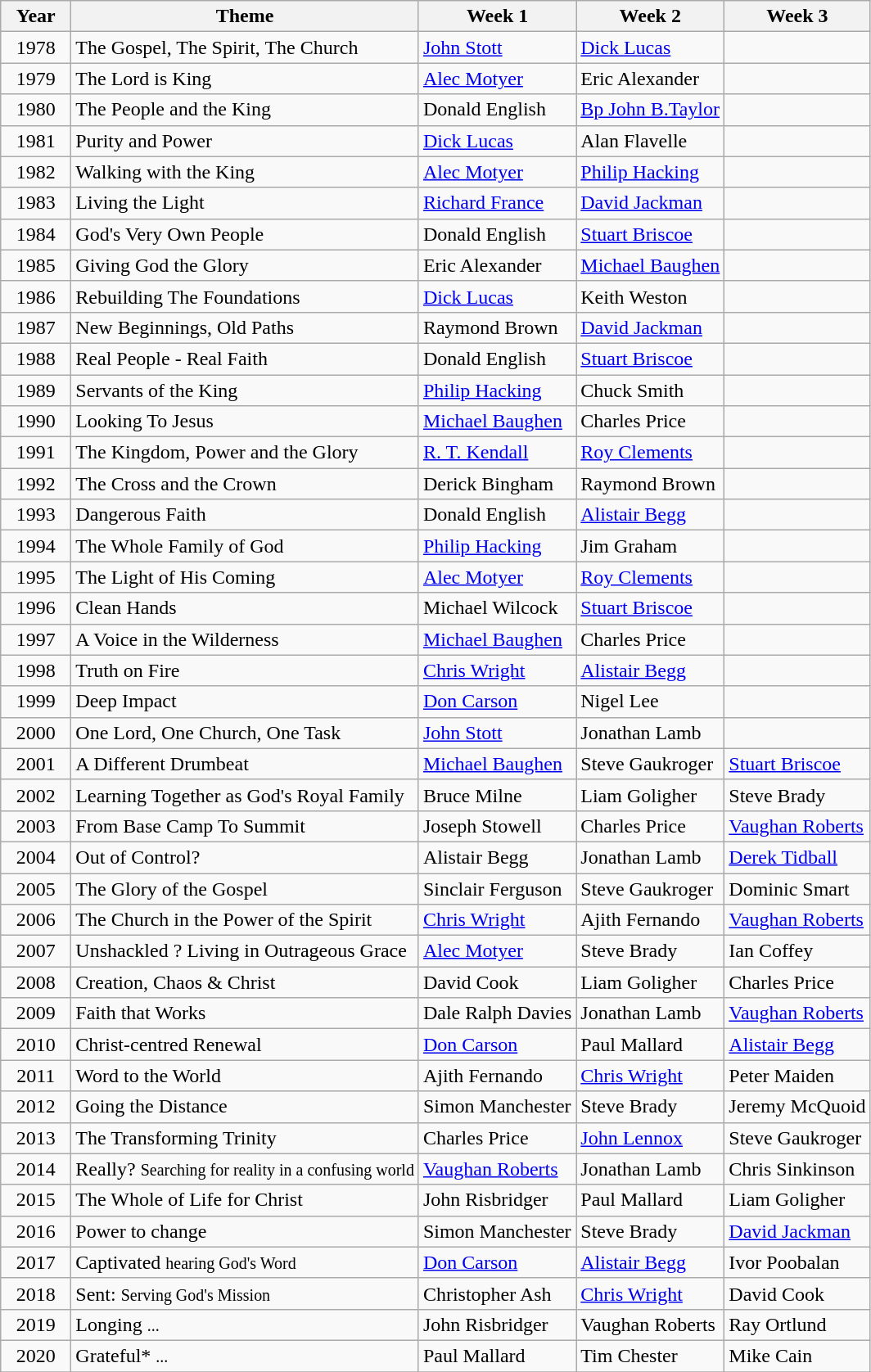<table class="wikitable">
<tr>
<th scope="col" width="50">Year</th>
<th>Theme</th>
<th>Week 1</th>
<th>Week 2</th>
<th>Week 3</th>
</tr>
<tr>
<td align="center">1978</td>
<td>The Gospel, The Spirit, The Church</td>
<td><a href='#'>John Stott</a></td>
<td><a href='#'>Dick Lucas</a></td>
<td></td>
</tr>
<tr>
<td align="center">1979</td>
<td>The Lord is King</td>
<td><a href='#'>Alec Motyer</a></td>
<td>Eric Alexander</td>
<td></td>
</tr>
<tr>
<td align="center">1980</td>
<td>The People and the King</td>
<td>Donald English</td>
<td><a href='#'>Bp John B.Taylor</a></td>
<td></td>
</tr>
<tr>
<td align="center">1981</td>
<td>Purity and Power</td>
<td><a href='#'>Dick Lucas</a></td>
<td>Alan Flavelle</td>
<td></td>
</tr>
<tr>
<td align="center">1982</td>
<td>Walking with the King</td>
<td><a href='#'>Alec Motyer</a></td>
<td><a href='#'>Philip Hacking</a></td>
<td></td>
</tr>
<tr>
<td align="center">1983</td>
<td>Living the Light</td>
<td><a href='#'>Richard France</a></td>
<td><a href='#'>David Jackman</a></td>
<td></td>
</tr>
<tr>
<td align="center">1984</td>
<td>God's Very Own People</td>
<td>Donald English</td>
<td><a href='#'>Stuart Briscoe</a></td>
<td></td>
</tr>
<tr>
<td align="center">1985</td>
<td>Giving God the Glory</td>
<td>Eric Alexander</td>
<td><a href='#'>Michael Baughen</a></td>
<td></td>
</tr>
<tr>
<td align="center">1986</td>
<td>Rebuilding The Foundations</td>
<td><a href='#'>Dick Lucas</a></td>
<td>Keith Weston</td>
<td></td>
</tr>
<tr>
<td align="center">1987</td>
<td>New Beginnings, Old Paths</td>
<td>Raymond Brown</td>
<td><a href='#'>David Jackman</a></td>
<td></td>
</tr>
<tr>
<td align="center">1988</td>
<td>Real People - Real Faith</td>
<td>Donald English</td>
<td><a href='#'>Stuart Briscoe</a></td>
<td></td>
</tr>
<tr>
<td align="center">1989</td>
<td>Servants of the King</td>
<td><a href='#'>Philip Hacking</a></td>
<td>Chuck Smith</td>
<td></td>
</tr>
<tr>
<td align="center">1990</td>
<td>Looking To Jesus</td>
<td><a href='#'>Michael Baughen</a></td>
<td>Charles Price</td>
<td></td>
</tr>
<tr>
<td align="center">1991</td>
<td>The Kingdom, Power and the Glory</td>
<td><a href='#'>R. T. Kendall</a></td>
<td><a href='#'>Roy Clements</a></td>
<td></td>
</tr>
<tr>
<td align="center">1992</td>
<td>The Cross and the Crown</td>
<td>Derick Bingham</td>
<td>Raymond Brown</td>
<td></td>
</tr>
<tr>
<td align="center">1993</td>
<td>Dangerous Faith</td>
<td>Donald English</td>
<td><a href='#'>Alistair Begg</a></td>
<td></td>
</tr>
<tr>
<td align="center">1994</td>
<td>The Whole Family of God</td>
<td><a href='#'>Philip Hacking</a></td>
<td>Jim Graham</td>
<td></td>
</tr>
<tr>
<td align="center">1995</td>
<td>The Light of His Coming</td>
<td><a href='#'>Alec Motyer</a></td>
<td><a href='#'>Roy Clements</a></td>
<td></td>
</tr>
<tr>
<td align="center">1996</td>
<td>Clean Hands</td>
<td>Michael Wilcock</td>
<td><a href='#'>Stuart Briscoe</a></td>
<td></td>
</tr>
<tr>
<td align="center">1997</td>
<td>A Voice in the Wilderness</td>
<td><a href='#'>Michael Baughen</a></td>
<td>Charles Price</td>
<td></td>
</tr>
<tr>
<td align="center">1998</td>
<td>Truth on Fire</td>
<td><a href='#'>Chris Wright</a></td>
<td><a href='#'>Alistair Begg</a></td>
<td></td>
</tr>
<tr>
<td align="center">1999</td>
<td>Deep Impact</td>
<td><a href='#'>Don Carson</a></td>
<td>Nigel Lee</td>
<td></td>
</tr>
<tr>
<td align="center">2000</td>
<td>One Lord, One Church, One Task</td>
<td><a href='#'>John Stott</a></td>
<td>Jonathan Lamb</td>
<td></td>
</tr>
<tr>
<td align="center">2001</td>
<td>A Different Drumbeat</td>
<td><a href='#'>Michael Baughen</a></td>
<td>Steve Gaukroger</td>
<td><a href='#'>Stuart Briscoe</a></td>
</tr>
<tr>
<td align="center">2002</td>
<td>Learning Together as God's Royal Family</td>
<td>Bruce Milne</td>
<td>Liam Goligher</td>
<td>Steve Brady</td>
</tr>
<tr>
<td align="center">2003</td>
<td>From Base Camp To Summit</td>
<td>Joseph Stowell</td>
<td>Charles Price</td>
<td><a href='#'>Vaughan Roberts</a></td>
</tr>
<tr>
<td align="center">2004</td>
<td>Out of Control?</td>
<td>Alistair Begg</td>
<td>Jonathan Lamb</td>
<td><a href='#'>Derek Tidball</a></td>
</tr>
<tr>
<td align="center">2005</td>
<td>The Glory of the Gospel</td>
<td>Sinclair Ferguson</td>
<td>Steve Gaukroger</td>
<td>Dominic Smart</td>
</tr>
<tr>
<td align="center">2006</td>
<td>The Church in the Power of the Spirit</td>
<td><a href='#'>Chris Wright</a></td>
<td>Ajith Fernando</td>
<td><a href='#'>Vaughan Roberts</a></td>
</tr>
<tr>
<td align="center">2007</td>
<td>Unshackled ? Living in Outrageous Grace</td>
<td><a href='#'>Alec Motyer</a></td>
<td>Steve Brady</td>
<td>Ian Coffey</td>
</tr>
<tr>
<td align="center">2008</td>
<td>Creation, Chaos & Christ</td>
<td>David Cook</td>
<td>Liam Goligher</td>
<td>Charles Price</td>
</tr>
<tr>
<td align="center">2009</td>
<td>Faith that Works</td>
<td>Dale Ralph Davies</td>
<td>Jonathan Lamb</td>
<td><a href='#'>Vaughan Roberts</a></td>
</tr>
<tr>
<td align="center">2010</td>
<td>Christ-centred Renewal</td>
<td><a href='#'>Don Carson</a></td>
<td>Paul Mallard</td>
<td><a href='#'>Alistair Begg</a></td>
</tr>
<tr>
<td align="center">2011</td>
<td>Word to the World</td>
<td>Ajith Fernando</td>
<td><a href='#'>Chris Wright</a></td>
<td>Peter Maiden</td>
</tr>
<tr>
<td align="center">2012</td>
<td>Going the Distance</td>
<td>Simon Manchester</td>
<td>Steve Brady</td>
<td>Jeremy McQuoid</td>
</tr>
<tr>
<td align="center">2013</td>
<td>The Transforming Trinity</td>
<td>Charles Price</td>
<td><a href='#'>John Lennox</a></td>
<td>Steve Gaukroger</td>
</tr>
<tr>
<td align="center">2014</td>
<td>Really? <small>Searching for reality in a confusing world</small></td>
<td><a href='#'>Vaughan Roberts</a></td>
<td>Jonathan Lamb</td>
<td>Chris Sinkinson</td>
</tr>
<tr>
<td align="center">2015</td>
<td>The Whole of Life for Christ</td>
<td>John Risbridger</td>
<td>Paul Mallard</td>
<td>Liam Goligher</td>
</tr>
<tr>
<td align="center">2016</td>
<td>Power to change</td>
<td>Simon Manchester</td>
<td>Steve Brady</td>
<td><a href='#'>David Jackman</a></td>
</tr>
<tr>
<td align="center">2017</td>
<td>Captivated <small>hearing God's Word</small></td>
<td><a href='#'>Don Carson</a></td>
<td><a href='#'>Alistair Begg</a></td>
<td>Ivor Poobalan</td>
</tr>
<tr>
<td align="center">2018</td>
<td>Sent: <small>Serving God's Mission</small></td>
<td>Christopher Ash</td>
<td><a href='#'>Chris Wright</a></td>
<td>David Cook</td>
</tr>
<tr>
<td align="center">2019</td>
<td>Longing <small>...</small></td>
<td>John Risbridger</td>
<td>Vaughan Roberts</td>
<td>Ray Ortlund</td>
</tr>
<tr>
<td align="center">2020</td>
<td>Grateful* <small>...</small></td>
<td>Paul Mallard</td>
<td>Tim Chester</td>
<td>Mike Cain</td>
</tr>
<tr>
</tr>
</table>
